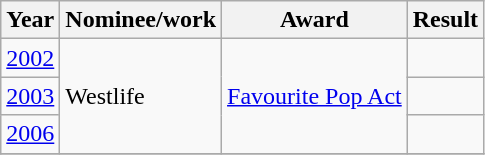<table class="wikitable">
<tr>
<th>Year</th>
<th>Nominee/work</th>
<th>Award</th>
<th>Result</th>
</tr>
<tr>
<td><a href='#'>2002</a></td>
<td rowspan="3">Westlife</td>
<td rowspan="3"><a href='#'>Favourite Pop Act</a></td>
<td></td>
</tr>
<tr>
<td><a href='#'>2003</a></td>
<td></td>
</tr>
<tr>
<td><a href='#'>2006</a></td>
<td></td>
</tr>
<tr>
</tr>
</table>
